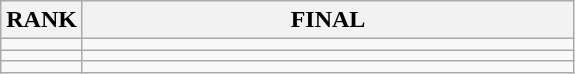<table class="wikitable">
<tr>
<th>RANK</th>
<th style="width: 20em">FINAL</th>
</tr>
<tr>
<td align="center"></td>
<td></td>
</tr>
<tr>
<td align="center"></td>
<td></td>
</tr>
<tr>
<td align="center"></td>
<td></td>
</tr>
</table>
